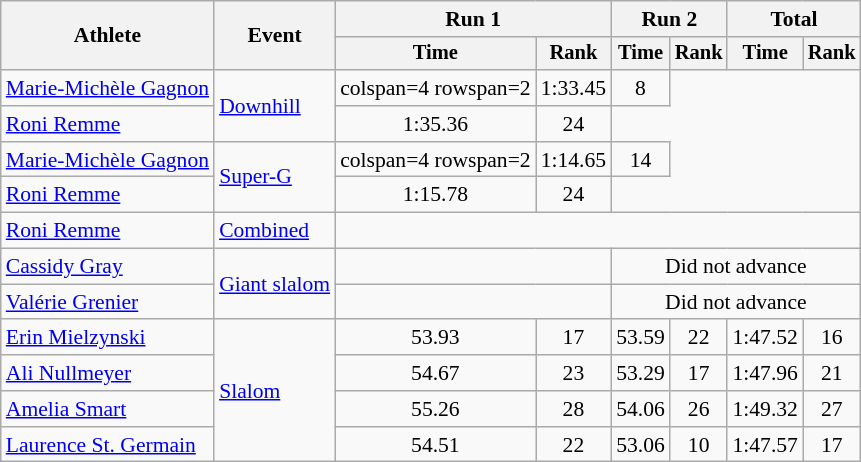<table class=wikitable style=font-size:90%;text-align:center>
<tr>
<th rowspan=2>Athlete</th>
<th rowspan=2>Event</th>
<th colspan=2>Run 1</th>
<th colspan=2>Run 2</th>
<th colspan=2>Total</th>
</tr>
<tr style=font-size:95%>
<th>Time</th>
<th>Rank</th>
<th>Time</th>
<th>Rank</th>
<th>Time</th>
<th>Rank</th>
</tr>
<tr>
<td align=left><a href='#'>Marie-Michèle Gagnon</a></td>
<td align=left rowspan=2><a href='#'>Downhill</a></td>
<td>colspan=4 rowspan=2 </td>
<td>1:33.45</td>
<td>8</td>
</tr>
<tr>
<td align=left><a href='#'>Roni Remme</a></td>
<td>1:35.36</td>
<td>24</td>
</tr>
<tr>
<td align=left><a href='#'>Marie-Michèle Gagnon</a></td>
<td align=left rowspan=2><a href='#'>Super-G</a></td>
<td>colspan=4 rowspan=2 </td>
<td>1:14.65</td>
<td>14</td>
</tr>
<tr>
<td align=left><a href='#'>Roni Remme</a></td>
<td>1:15.78</td>
<td>24</td>
</tr>
<tr>
<td align=left><a href='#'>Roni Remme</a></td>
<td align=left><a href='#'>Combined</a></td>
<td colspan=6></td>
</tr>
<tr>
<td align=left><a href='#'>Cassidy Gray</a></td>
<td align=left rowspan=2><a href='#'>Giant slalom</a></td>
<td colspan=2></td>
<td colspan=4>Did not advance</td>
</tr>
<tr>
<td align=left><a href='#'>Valérie Grenier</a></td>
<td colspan=2></td>
<td colspan=4>Did not advance</td>
</tr>
<tr>
<td align=left><a href='#'>Erin Mielzynski</a></td>
<td align=left rowspan=4><a href='#'>Slalom</a></td>
<td>53.93</td>
<td>17</td>
<td>53.59</td>
<td>22</td>
<td>1:47.52</td>
<td>16</td>
</tr>
<tr>
<td align=left><a href='#'>Ali Nullmeyer</a></td>
<td>54.67</td>
<td>23</td>
<td>53.29</td>
<td>17</td>
<td>1:47.96</td>
<td>21</td>
</tr>
<tr>
<td align=left><a href='#'>Amelia Smart</a></td>
<td>55.26</td>
<td>28</td>
<td>54.06</td>
<td>26</td>
<td>1:49.32</td>
<td>27</td>
</tr>
<tr>
<td align=left><a href='#'>Laurence St. Germain</a></td>
<td>54.51</td>
<td>22</td>
<td>53.06</td>
<td>10</td>
<td>1:47.57</td>
<td>17</td>
</tr>
</table>
